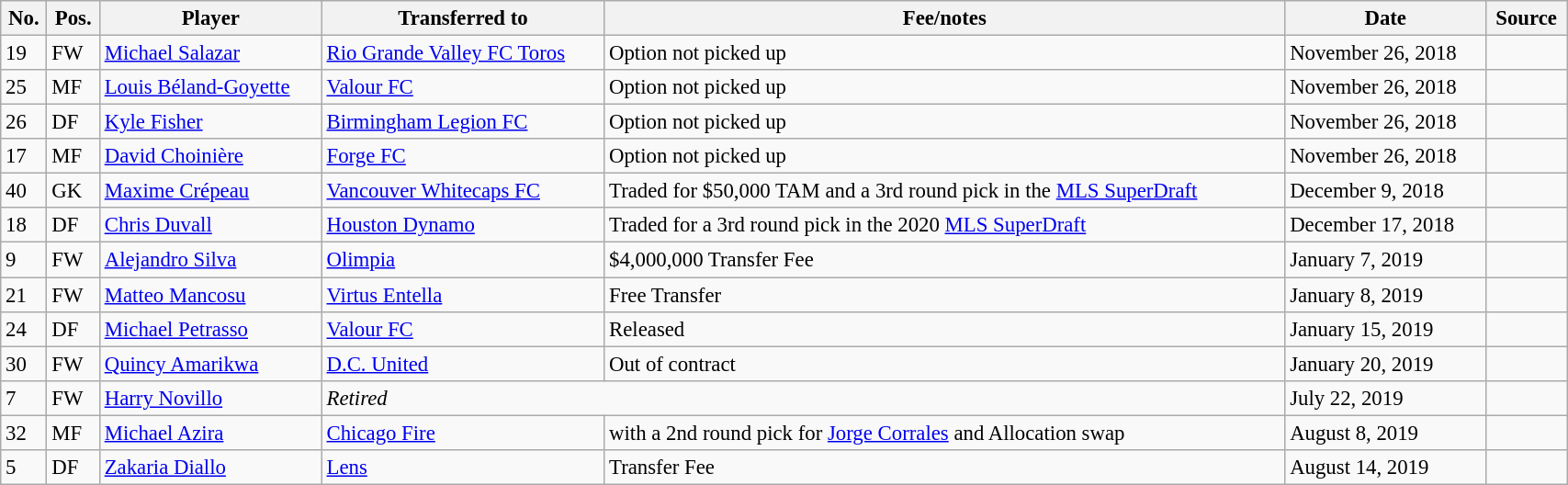<table class="wikitable sortable" style="width:90%; text-align:center; font-size:95%; text-align:left;">
<tr>
<th>No.</th>
<th>Pos.</th>
<th>Player</th>
<th>Transferred to</th>
<th>Fee/notes</th>
<th>Date</th>
<th>Source</th>
</tr>
<tr>
<td>19</td>
<td>FW</td>
<td> <a href='#'>Michael Salazar</a></td>
<td> <a href='#'>Rio Grande Valley FC Toros</a></td>
<td>Option not picked up</td>
<td>November 26, 2018</td>
<td></td>
</tr>
<tr>
<td>25</td>
<td>MF</td>
<td> <a href='#'>Louis Béland-Goyette</a></td>
<td> <a href='#'>Valour FC</a></td>
<td>Option not picked up</td>
<td>November 26, 2018</td>
<td></td>
</tr>
<tr>
<td>26</td>
<td>DF</td>
<td> <a href='#'>Kyle Fisher</a></td>
<td> <a href='#'>Birmingham Legion FC</a></td>
<td>Option not picked up</td>
<td>November 26, 2018</td>
<td></td>
</tr>
<tr>
<td>17</td>
<td>MF</td>
<td> <a href='#'>David Choinière</a></td>
<td> <a href='#'>Forge FC</a></td>
<td>Option not picked up</td>
<td>November 26, 2018</td>
<td></td>
</tr>
<tr>
<td>40</td>
<td>GK</td>
<td> <a href='#'>Maxime Crépeau</a></td>
<td> <a href='#'>Vancouver Whitecaps FC</a></td>
<td>Traded for $50,000 TAM and a 3rd round pick in the <a href='#'>MLS SuperDraft</a></td>
<td>December 9, 2018</td>
<td></td>
</tr>
<tr>
<td>18</td>
<td>DF</td>
<td> <a href='#'>Chris Duvall</a></td>
<td> <a href='#'>Houston Dynamo</a></td>
<td>Traded for a 3rd round pick in the 2020 <a href='#'>MLS SuperDraft</a></td>
<td>December 17, 2018</td>
<td></td>
</tr>
<tr>
<td>9</td>
<td>FW</td>
<td> <a href='#'>Alejandro Silva</a></td>
<td> <a href='#'>Olimpia</a></td>
<td>$4,000,000 Transfer Fee</td>
<td>January 7, 2019</td>
<td></td>
</tr>
<tr>
<td>21</td>
<td>FW</td>
<td> <a href='#'>Matteo Mancosu</a></td>
<td> <a href='#'>Virtus Entella</a></td>
<td>Free Transfer</td>
<td>January 8, 2019</td>
<td></td>
</tr>
<tr>
<td>24</td>
<td>DF</td>
<td> <a href='#'>Michael Petrasso</a></td>
<td> <a href='#'>Valour FC</a></td>
<td>Released</td>
<td>January 15, 2019</td>
<td></td>
</tr>
<tr>
<td>30</td>
<td>FW</td>
<td> <a href='#'>Quincy Amarikwa</a></td>
<td> <a href='#'>D.C. United</a></td>
<td>Out of contract</td>
<td>January 20, 2019</td>
<td></td>
</tr>
<tr>
<td>7</td>
<td>FW</td>
<td> <a href='#'>Harry Novillo</a></td>
<td colspan="2"><em>Retired</em></td>
<td>July 22, 2019</td>
<td></td>
</tr>
<tr>
<td>32</td>
<td>MF</td>
<td> <a href='#'>Michael Azira</a></td>
<td> <a href='#'>Chicago Fire</a></td>
<td>with a 2nd round pick for <a href='#'>Jorge Corrales</a> and Allocation swap</td>
<td>August 8, 2019</td>
<td></td>
</tr>
<tr>
<td>5</td>
<td>DF</td>
<td> <a href='#'>Zakaria Diallo</a></td>
<td> <a href='#'>Lens</a></td>
<td>Transfer Fee</td>
<td>August 14, 2019</td>
<td></td>
</tr>
</table>
